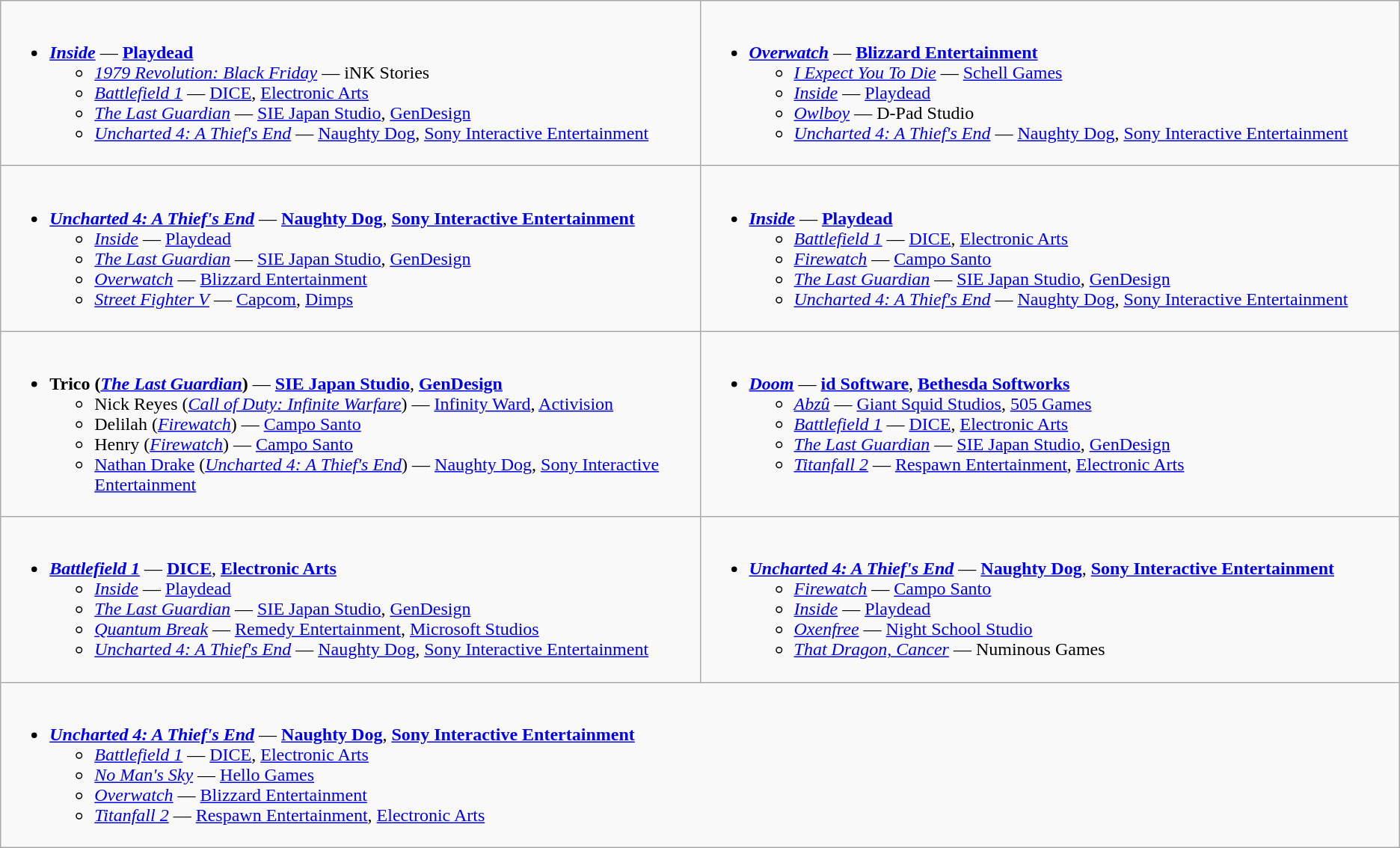<table class="wikitable">
<tr>
<td valign="top" width="50%"><br><ul><li><strong><em><a href='#'>Inside</a></em></strong> — <strong><a href='#'>Playdead</a></strong><ul><li><em><a href='#'>1979 Revolution: Black Friday</a></em> — iNK Stories</li><li><em><a href='#'>Battlefield 1</a></em> — <a href='#'>DICE</a>, <a href='#'>Electronic Arts</a></li><li><em><a href='#'>The Last Guardian</a></em> — <a href='#'>SIE Japan Studio</a>, <a href='#'>GenDesign</a></li><li><em><a href='#'>Uncharted 4: A Thief's End</a></em> — <a href='#'>Naughty Dog</a>, <a href='#'>Sony Interactive Entertainment</a></li></ul></li></ul></td>
<td valign="top" width="50%"><br><ul><li><strong><em><a href='#'>Overwatch</a></em></strong> — <strong><a href='#'>Blizzard Entertainment</a></strong><ul><li><em><a href='#'>I Expect You To Die</a></em> — <a href='#'>Schell Games</a></li><li><em><a href='#'>Inside</a></em> — <a href='#'>Playdead</a></li><li><em><a href='#'>Owlboy</a></em> — D-Pad Studio</li><li><em><a href='#'>Uncharted 4: A Thief's End</a></em> — <a href='#'>Naughty Dog</a>, <a href='#'>Sony Interactive Entertainment</a></li></ul></li></ul></td>
</tr>
<tr>
<td valign="top" width="50%"><br><ul><li><strong><em><a href='#'>Uncharted 4: A Thief's End</a></em></strong> — <strong><a href='#'>Naughty Dog</a></strong>, <strong><a href='#'>Sony Interactive Entertainment</a></strong><ul><li><em><a href='#'>Inside</a></em> — <a href='#'>Playdead</a></li><li><em><a href='#'>The Last Guardian</a></em> — <a href='#'>SIE Japan Studio</a>, <a href='#'>GenDesign</a></li><li><em><a href='#'>Overwatch</a></em> — <a href='#'>Blizzard Entertainment</a></li><li><em><a href='#'>Street Fighter V</a></em> — <a href='#'>Capcom</a>, <a href='#'>Dimps</a></li></ul></li></ul></td>
<td valign="top" width="50%"><br><ul><li><strong><em><a href='#'>Inside</a></em></strong> — <strong><a href='#'>Playdead</a></strong><ul><li><em><a href='#'>Battlefield 1</a></em> — <a href='#'>DICE</a>, <a href='#'>Electronic Arts</a></li><li><em><a href='#'>Firewatch</a></em> — <a href='#'>Campo Santo</a></li><li><em><a href='#'>The Last Guardian</a></em> — <a href='#'>SIE Japan Studio</a>, <a href='#'>GenDesign</a></li><li><em><a href='#'>Uncharted 4: A Thief's End</a></em> — <a href='#'>Naughty Dog</a>, <a href='#'>Sony Interactive Entertainment</a></li></ul></li></ul></td>
</tr>
<tr>
<td valign="top" width="50%"><br><ul><li><strong>Trico</strong> <strong>(<em><a href='#'>The Last Guardian</a></em>)</strong> — <strong><a href='#'>SIE Japan Studio</a></strong>, <strong><a href='#'>GenDesign</a></strong><ul><li>Nick Reyes (<em><a href='#'>Call of Duty: Infinite Warfare</a></em>) — <a href='#'>Infinity Ward</a>, <a href='#'>Activision</a></li><li>Delilah (<em><a href='#'>Firewatch</a></em>) — <a href='#'>Campo Santo</a></li><li>Henry (<em><a href='#'>Firewatch</a></em>) — <a href='#'>Campo Santo</a></li><li><a href='#'>Nathan Drake</a> (<em><a href='#'>Uncharted 4: A Thief's End</a></em>) — <a href='#'>Naughty Dog</a>, <a href='#'>Sony Interactive Entertainment</a></li></ul></li></ul></td>
<td valign="top" width="50%"><br><ul><li><strong><em><a href='#'>Doom</a></em></strong> — <strong><a href='#'>id Software</a></strong>, <strong><a href='#'>Bethesda Softworks</a></strong><ul><li><em><a href='#'>Abzû</a></em> — <a href='#'>Giant Squid Studios</a>, <a href='#'>505 Games</a></li><li><em><a href='#'>Battlefield 1</a></em> — <a href='#'>DICE</a>, <a href='#'>Electronic Arts</a></li><li><em><a href='#'>The Last Guardian</a></em> — <a href='#'>SIE Japan Studio</a>, <a href='#'>GenDesign</a></li><li><em><a href='#'>Titanfall 2</a></em> — <a href='#'>Respawn Entertainment</a>, <a href='#'>Electronic Arts</a></li></ul></li></ul></td>
</tr>
<tr>
<td valign="top" width="50%"><br><ul><li><strong><em><a href='#'>Battlefield 1</a></em></strong> — <strong><a href='#'>DICE</a></strong>, <strong><a href='#'>Electronic Arts</a></strong><ul><li><em><a href='#'>Inside</a></em> — <a href='#'>Playdead</a></li><li><em><a href='#'>The Last Guardian</a></em> — <a href='#'>SIE Japan Studio</a>, <a href='#'>GenDesign</a></li><li><em><a href='#'>Quantum Break</a></em> — <a href='#'>Remedy Entertainment</a>, <a href='#'>Microsoft Studios</a></li><li><em><a href='#'>Uncharted 4: A Thief's End</a></em> — <a href='#'>Naughty Dog</a>, <a href='#'>Sony Interactive Entertainment</a></li></ul></li></ul></td>
<td valign="top" width="50%"><br><ul><li><strong><em><a href='#'>Uncharted 4: A Thief's End</a></em></strong> — <strong><a href='#'>Naughty Dog</a></strong>, <strong><a href='#'>Sony Interactive Entertainment</a></strong><ul><li><em><a href='#'>Firewatch</a></em> — <a href='#'>Campo Santo</a></li><li><em><a href='#'>Inside</a></em> — <a href='#'>Playdead</a></li><li><em><a href='#'>Oxenfree</a></em> — <a href='#'>Night School Studio</a></li><li><em><a href='#'>That Dragon, Cancer</a></em> — Numinous Games</li></ul></li></ul></td>
</tr>
<tr>
<td valign="top" width="50%" colspan="2"><br><ul><li><strong><em><a href='#'>Uncharted 4: A Thief's End</a></em></strong> — <strong><a href='#'>Naughty Dog</a></strong>, <strong><a href='#'>Sony Interactive Entertainment</a></strong><ul><li><em><a href='#'>Battlefield 1</a></em> — <a href='#'>DICE</a>, <a href='#'>Electronic Arts</a></li><li><em><a href='#'>No Man's Sky</a></em> — <a href='#'>Hello Games</a></li><li><em><a href='#'>Overwatch</a></em> — <a href='#'>Blizzard Entertainment</a></li><li><em><a href='#'>Titanfall 2</a></em> — <a href='#'>Respawn Entertainment</a>, <a href='#'>Electronic Arts</a></li></ul></li></ul></td>
</tr>
</table>
